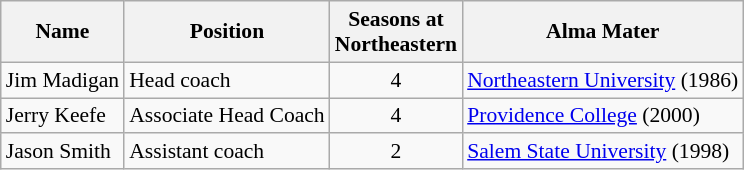<table class="wikitable" border="1" style="font-size:90%;">
<tr>
<th>Name</th>
<th>Position</th>
<th>Seasons at<br>Northeastern</th>
<th>Alma Mater</th>
</tr>
<tr>
<td>Jim Madigan</td>
<td>Head coach</td>
<td align=center>4</td>
<td><a href='#'>Northeastern University</a> (1986)</td>
</tr>
<tr>
<td>Jerry Keefe</td>
<td>Associate Head Coach</td>
<td align=center>4</td>
<td><a href='#'>Providence College</a> (2000)</td>
</tr>
<tr>
<td>Jason Smith</td>
<td>Assistant coach</td>
<td align=center>2</td>
<td><a href='#'>Salem State University</a> (1998)</td>
</tr>
</table>
